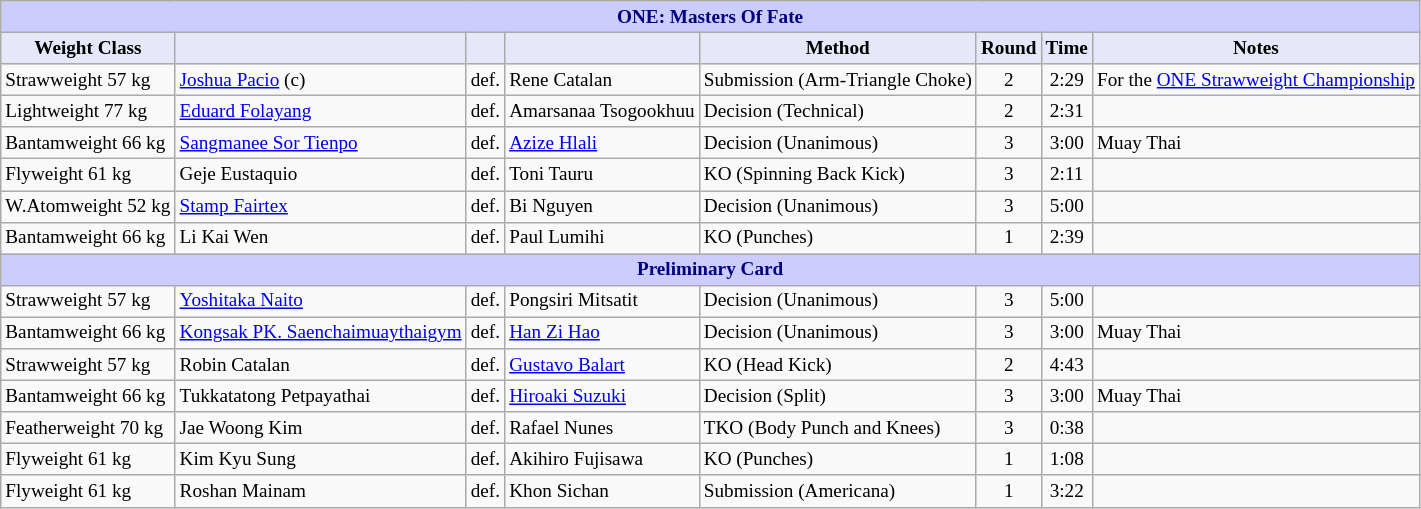<table class="wikitable" style="font-size: 80%;">
<tr>
<th colspan="8" style="background-color: #ccf; color: #000080; text-align: center;"><strong>ONE: Masters Of Fate</strong></th>
</tr>
<tr>
<th colspan="1" style="background-color: #E6E8FA; color: #000000; text-align: center;">Weight Class</th>
<th colspan="1" style="background-color: #E6E8FA; color: #000000; text-align: center;"></th>
<th colspan="1" style="background-color: #E6E8FA; color: #000000; text-align: center;"></th>
<th colspan="1" style="background-color: #E6E8FA; color: #000000; text-align: center;"></th>
<th colspan="1" style="background-color: #E6E8FA; color: #000000; text-align: center;">Method</th>
<th colspan="1" style="background-color: #E6E8FA; color: #000000; text-align: center;">Round</th>
<th colspan="1" style="background-color: #E6E8FA; color: #000000; text-align: center;">Time</th>
<th colspan="1" style="background-color: #E6E8FA; color: #000000; text-align: center;">Notes</th>
</tr>
<tr>
<td>Strawweight 57 kg</td>
<td> <a href='#'>Joshua Pacio</a> (c)</td>
<td>def.</td>
<td> Rene Catalan</td>
<td>Submission (Arm-Triangle Choke)</td>
<td align=center>2</td>
<td align=center>2:29</td>
<td>For the <a href='#'>ONE Strawweight Championship</a></td>
</tr>
<tr>
<td>Lightweight 77 kg</td>
<td> <a href='#'>Eduard Folayang</a></td>
<td>def.</td>
<td> Amarsanaa Tsogookhuu</td>
<td>Decision (Technical)</td>
<td align=center>2</td>
<td align=center>2:31</td>
<td></td>
</tr>
<tr>
<td>Bantamweight 66 kg</td>
<td> <a href='#'>Sangmanee Sor Tienpo</a></td>
<td>def.</td>
<td> <a href='#'>Azize Hlali</a></td>
<td>Decision (Unanimous)</td>
<td align=center>3</td>
<td align=center>3:00</td>
<td>Muay Thai</td>
</tr>
<tr>
<td>Flyweight 61 kg</td>
<td> Geje Eustaquio</td>
<td>def.</td>
<td> Toni Tauru</td>
<td>KO (Spinning Back Kick)</td>
<td align=center>3</td>
<td align=center>2:11</td>
<td></td>
</tr>
<tr>
<td>W.Atomweight 52 kg</td>
<td> <a href='#'>Stamp Fairtex</a></td>
<td>def.</td>
<td> Bi Nguyen</td>
<td>Decision (Unanimous)</td>
<td align=center>3</td>
<td align=center>5:00</td>
<td></td>
</tr>
<tr>
<td>Bantamweight 66 kg</td>
<td> Li Kai Wen</td>
<td>def.</td>
<td> Paul Lumihi</td>
<td>KO (Punches)</td>
<td align=center>1</td>
<td align=center>2:39</td>
<td></td>
</tr>
<tr>
<th colspan="8" style="background-color: #ccf; color: #000080; text-align: center;"><strong>Preliminary Card</strong></th>
</tr>
<tr>
<td>Strawweight 57 kg</td>
<td> <a href='#'>Yoshitaka Naito</a></td>
<td>def.</td>
<td> Pongsiri Mitsatit</td>
<td>Decision (Unanimous)</td>
<td align=center>3</td>
<td align=center>5:00</td>
<td></td>
</tr>
<tr>
<td>Bantamweight 66 kg</td>
<td> <a href='#'>Kongsak PK. Saenchaimuaythaigym</a></td>
<td>def.</td>
<td> <a href='#'>Han Zi Hao</a></td>
<td>Decision (Unanimous)</td>
<td align=center>3</td>
<td align=center>3:00</td>
<td>Muay Thai</td>
</tr>
<tr>
<td>Strawweight 57 kg</td>
<td> Robin Catalan</td>
<td>def.</td>
<td> <a href='#'>Gustavo Balart</a></td>
<td>KO (Head Kick)</td>
<td align=center>2</td>
<td align=center>4:43</td>
<td></td>
</tr>
<tr>
<td>Bantamweight 66 kg</td>
<td> Tukkatatong Petpayathai</td>
<td>def.</td>
<td> <a href='#'>Hiroaki Suzuki</a></td>
<td>Decision (Split)</td>
<td align=center>3</td>
<td align=center>3:00</td>
<td>Muay Thai</td>
</tr>
<tr>
<td>Featherweight 70 kg</td>
<td> Jae Woong Kim</td>
<td>def.</td>
<td> Rafael Nunes</td>
<td>TKO (Body Punch and Knees)</td>
<td align=center>3</td>
<td align=center>0:38</td>
<td></td>
</tr>
<tr>
<td>Flyweight 61 kg</td>
<td> Kim Kyu Sung</td>
<td>def.</td>
<td> Akihiro Fujisawa</td>
<td>KO (Punches)</td>
<td align=center>1</td>
<td align=center>1:08</td>
<td></td>
</tr>
<tr>
<td>Flyweight 61 kg</td>
<td> Roshan Mainam</td>
<td>def.</td>
<td> Khon Sichan</td>
<td>Submission (Americana)</td>
<td align=center>1</td>
<td align=center>3:22</td>
<td></td>
</tr>
</table>
